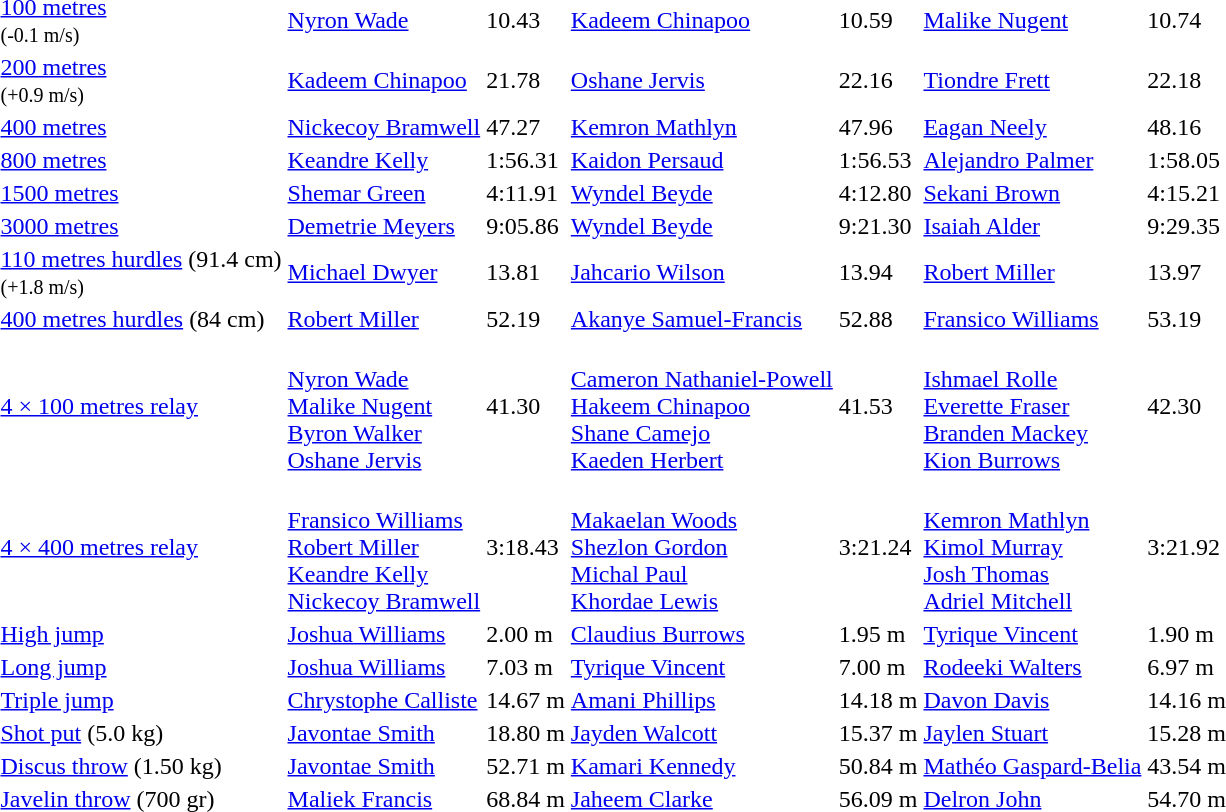<table>
<tr>
<td><a href='#'>100 metres</a> <br> <small>(-0.1 m/s)</small></td>
<td align=left><a href='#'>Nyron Wade</a> <br> </td>
<td>10.43</td>
<td align=left><a href='#'>Kadeem Chinapoo</a> <br> </td>
<td>10.59</td>
<td align=left><a href='#'>Malike Nugent</a> <br> </td>
<td>10.74</td>
</tr>
<tr>
<td><a href='#'>200 metres</a> <br> <small>(+0.9 m/s)</small></td>
<td align=left><a href='#'>Kadeem Chinapoo</a> <br> </td>
<td>21.78</td>
<td align=left><a href='#'>Oshane Jervis</a> <br> </td>
<td>22.16</td>
<td align=left><a href='#'>Tiondre Frett</a> <br> </td>
<td>22.18</td>
</tr>
<tr>
<td><a href='#'>400 metres</a></td>
<td align=left><a href='#'>Nickecoy Bramwell</a> <br> </td>
<td>47.27 </td>
<td align=left><a href='#'>Kemron Mathlyn</a> <br> </td>
<td>47.96</td>
<td align=left><a href='#'>Eagan Neely</a> <br> </td>
<td>48.16</td>
</tr>
<tr>
<td><a href='#'>800 metres</a></td>
<td align=left><a href='#'>Keandre Kelly</a> <br> </td>
<td>1:56.31</td>
<td align=left><a href='#'>Kaidon Persaud</a> <br> </td>
<td>1:56.53</td>
<td align=left><a href='#'>Alejandro Palmer</a> <br> </td>
<td>1:58.05</td>
</tr>
<tr>
<td><a href='#'>1500 metres</a></td>
<td align=left><a href='#'>Shemar Green</a> <br> </td>
<td>4:11.91</td>
<td align=left><a href='#'>Wyndel Beyde</a> <br> </td>
<td>4:12.80</td>
<td align=left><a href='#'>Sekani Brown</a> <br> </td>
<td>4:15.21</td>
</tr>
<tr>
<td><a href='#'>3000 metres</a></td>
<td align=left><a href='#'>Demetrie Meyers</a> <br> </td>
<td>9:05.86</td>
<td align=left><a href='#'>Wyndel Beyde</a> <br> </td>
<td>9:21.30</td>
<td align=left><a href='#'>Isaiah Alder</a> <br> </td>
<td>9:29.35</td>
</tr>
<tr>
<td><a href='#'>110 metres hurdles</a> (91.4 cm) <br> <small>(+1.8 m/s)</small></td>
<td align=left><a href='#'>Michael Dwyer</a> <br> </td>
<td>13.81</td>
<td align=left><a href='#'>Jahcario Wilson</a> <br> </td>
<td>13.94</td>
<td align=left><a href='#'>Robert Miller</a> <br> </td>
<td>13.97</td>
</tr>
<tr>
<td><a href='#'>400 metres hurdles</a> (84 cm)</td>
<td align=left><a href='#'>Robert Miller</a> <br> </td>
<td>52.19</td>
<td align=left><a href='#'>Akanye Samuel-Francis</a> <br> </td>
<td>52.88</td>
<td align=left><a href='#'>Fransico Williams</a> <br> </td>
<td>53.19</td>
</tr>
<tr>
<td><a href='#'>4 × 100 metres relay</a></td>
<td align=left> <br> <a href='#'>Nyron Wade</a><br><a href='#'>Malike Nugent</a><br><a href='#'>Byron Walker</a><br><a href='#'>Oshane Jervis</a></td>
<td>41.30</td>
<td align=left> <br> <a href='#'>Cameron Nathaniel-Powell</a><br><a href='#'>Hakeem Chinapoo</a><br><a href='#'>Shane Camejo</a><br><a href='#'>Kaeden Herbert</a></td>
<td>41.53</td>
<td align=left> <br> <a href='#'>Ishmael Rolle</a><br><a href='#'>Everette Fraser</a><br><a href='#'>Branden Mackey</a><br><a href='#'>Kion Burrows</a></td>
<td>42.30</td>
</tr>
<tr>
<td><a href='#'>4 × 400 metres relay</a></td>
<td align=left> <br> <a href='#'>Fransico Williams</a><br><a href='#'>Robert Miller</a><br><a href='#'>Keandre Kelly</a><br><a href='#'>Nickecoy Bramwell</a></td>
<td>3:18.43</td>
<td align=left> <br> <a href='#'>Makaelan Woods</a><br><a href='#'>Shezlon Gordon</a><br><a href='#'>Michal Paul</a><br><a href='#'>Khordae Lewis</a></td>
<td>3:21.24</td>
<td align=left> <br> <a href='#'>Kemron Mathlyn</a><br><a href='#'>Kimol Murray</a><br><a href='#'>Josh Thomas</a><br><a href='#'>Adriel Mitchell</a></td>
<td>3:21.92</td>
</tr>
<tr>
<td><a href='#'>High jump</a></td>
<td align=left><a href='#'>Joshua Williams</a> <br> </td>
<td>2.00 m</td>
<td align=left><a href='#'>Claudius Burrows</a> <br> </td>
<td>1.95 m</td>
<td align=left><a href='#'>Tyrique Vincent</a> <br> </td>
<td>1.90 m</td>
</tr>
<tr>
<td><a href='#'>Long jump</a></td>
<td align=left><a href='#'>Joshua Williams</a> <br> </td>
<td>7.03 m</td>
<td align=left><a href='#'>Tyrique Vincent</a> <br> </td>
<td>7.00 m</td>
<td align=left><a href='#'>Rodeeki Walters</a> <br> </td>
<td>6.97 m</td>
</tr>
<tr>
<td><a href='#'>Triple jump</a></td>
<td align=left><a href='#'>Chrystophe Calliste</a> <br> </td>
<td>14.67 m</td>
<td align=left><a href='#'>Amani Phillips</a> <br> </td>
<td>14.18 m</td>
<td align=left><a href='#'>Davon Davis</a> <br> </td>
<td>14.16 m</td>
</tr>
<tr>
<td><a href='#'>Shot put</a> (5.0 kg)</td>
<td align=left><a href='#'>Javontae Smith</a> <br> </td>
<td>18.80 m </td>
<td align=left><a href='#'>Jayden Walcott</a> <br> </td>
<td>15.37 m</td>
<td align=left><a href='#'>Jaylen Stuart</a> <br> </td>
<td>15.28 m</td>
</tr>
<tr>
<td><a href='#'>Discus throw</a> (1.50 kg)</td>
<td align=left><a href='#'>Javontae Smith</a> <br> </td>
<td>52.71 m</td>
<td align=left><a href='#'>Kamari Kennedy</a> <br> </td>
<td>50.84 m</td>
<td align=left><a href='#'>Mathéo Gaspard-Belia</a> <br> </td>
<td>43.54 m</td>
</tr>
<tr>
<td><a href='#'>Javelin throw</a> (700 gr)</td>
<td align=left><a href='#'>Maliek Francis</a> <br> </td>
<td>68.84 m </td>
<td align=left><a href='#'>Jaheem Clarke</a> <br> </td>
<td>56.09 m</td>
<td align=left><a href='#'>Delron John</a> <br> </td>
<td>54.70 m</td>
</tr>
</table>
